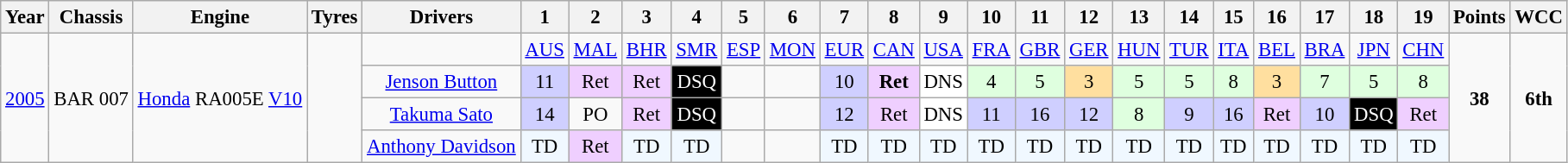<table class="wikitable" style="text-align:center; font-size:95%">
<tr>
<th>Year</th>
<th>Chassis</th>
<th>Engine</th>
<th>Tyres</th>
<th>Drivers</th>
<th>1</th>
<th>2</th>
<th>3</th>
<th>4</th>
<th>5</th>
<th>6</th>
<th>7</th>
<th>8</th>
<th>9</th>
<th>10</th>
<th>11</th>
<th>12</th>
<th>13</th>
<th>14</th>
<th>15</th>
<th>16</th>
<th>17</th>
<th>18</th>
<th>19</th>
<th>Points</th>
<th>WCC</th>
</tr>
<tr>
<td rowspan="4"><a href='#'>2005</a></td>
<td rowspan="4">BAR 007</td>
<td rowspan="4"><a href='#'>Honda</a> RA005E <a href='#'>V10</a></td>
<td rowspan="4"></td>
<td></td>
<td><a href='#'>AUS</a></td>
<td><a href='#'>MAL</a></td>
<td><a href='#'>BHR</a></td>
<td><a href='#'>SMR</a></td>
<td><a href='#'>ESP</a></td>
<td><a href='#'>MON</a></td>
<td><a href='#'>EUR</a></td>
<td><a href='#'>CAN</a></td>
<td><a href='#'>USA</a></td>
<td><a href='#'>FRA</a></td>
<td><a href='#'>GBR</a></td>
<td><a href='#'>GER</a></td>
<td><a href='#'>HUN</a></td>
<td><a href='#'>TUR</a></td>
<td><a href='#'>ITA</a></td>
<td><a href='#'>BEL</a></td>
<td><a href='#'>BRA</a></td>
<td><a href='#'>JPN</a></td>
<td><a href='#'>CHN</a></td>
<td rowspan="4"><strong>38</strong></td>
<td rowspan="4"><strong>6th</strong></td>
</tr>
<tr>
<td> <a href='#'>Jenson Button</a></td>
<td style="background:#CFCFFF;">11</td>
<td style="background:#EFCFFF;">Ret</td>
<td style="background:#EFCFFF;">Ret</td>
<td style="background:#000000; color:white">DSQ</td>
<td></td>
<td></td>
<td style="background:#CFCFFF;">10</td>
<td style="background:#EFCFFF;"><strong>Ret</strong></td>
<td style="background:#ffffff;">DNS</td>
<td style="background:#DFFFDF;">4</td>
<td style="background:#DFFFDF;">5</td>
<td style="background:#FFDF9F;">3</td>
<td style="background:#DFFFDF;">5</td>
<td style="background:#DFFFDF;">5</td>
<td style="background:#DFFFDF;">8</td>
<td style="background:#FFDF9F;">3</td>
<td style="background:#DFFFDF;">7</td>
<td style="background:#DFFFDF;">5</td>
<td style="background:#DFFFDF;">8</td>
</tr>
<tr>
<td> <a href='#'>Takuma Sato</a></td>
<td style="background:#CFCFFF;">14</td>
<td>PO</td>
<td style="background:#EFCFFF;">Ret</td>
<td style="background:#000000; color:white">DSQ</td>
<td></td>
<td></td>
<td style="background:#CFCFFF;">12</td>
<td style="background:#EFCFFF;">Ret</td>
<td style="background:#ffffff;">DNS</td>
<td style="background:#CFCFFF;">11</td>
<td style="background:#CFCFFF;">16</td>
<td style="background:#CFCFFF;">12</td>
<td style="background:#DFFFDF;">8</td>
<td style="background:#CFCFFF;">9</td>
<td style="background:#CFCFFF;">16</td>
<td style="background:#EFCFFF;">Ret</td>
<td style="background:#CFCFFF;">10</td>
<td style="background:#000000; color:white">DSQ</td>
<td style="background:#EFCFFF;">Ret</td>
</tr>
<tr>
<td> <a href='#'>Anthony Davidson</a></td>
<td style="background:#F0F8FF;">TD</td>
<td style="background:#EFCFFF;">Ret</td>
<td style="background:#F0F8FF;">TD</td>
<td style="background:#F0F8FF;">TD</td>
<td></td>
<td></td>
<td style="background:#F0F8FF;">TD</td>
<td style="background:#F0F8FF;">TD</td>
<td style="background:#F0F8FF;">TD</td>
<td style="background:#F0F8FF;">TD</td>
<td style="background:#F0F8FF;">TD</td>
<td style="background:#F0F8FF;">TD</td>
<td style="background:#F0F8FF;">TD</td>
<td style="background:#F0F8FF;">TD</td>
<td style="background:#F0F8FF;">TD</td>
<td style="background:#F0F8FF;">TD</td>
<td style="background:#F0F8FF;">TD</td>
<td style="background:#F0F8FF;">TD</td>
<td style="background:#F0F8FF;">TD</td>
</tr>
</table>
